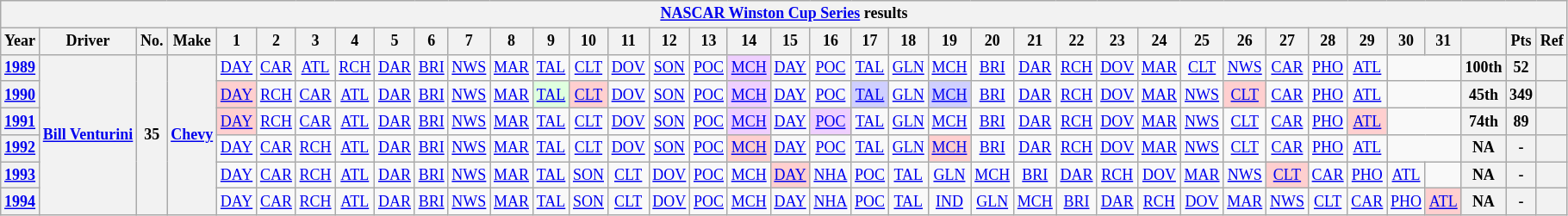<table class="wikitable" style="text-align:center; font-size:75%">
<tr>
<th colspan=42><a href='#'>NASCAR Winston Cup Series</a> results</th>
</tr>
<tr>
<th>Year</th>
<th>Driver</th>
<th>No.</th>
<th>Make</th>
<th>1</th>
<th>2</th>
<th>3</th>
<th>4</th>
<th>5</th>
<th>6</th>
<th>7</th>
<th>8</th>
<th>9</th>
<th>10</th>
<th>11</th>
<th>12</th>
<th>13</th>
<th>14</th>
<th>15</th>
<th>16</th>
<th>17</th>
<th>18</th>
<th>19</th>
<th>20</th>
<th>21</th>
<th>22</th>
<th>23</th>
<th>24</th>
<th>25</th>
<th>26</th>
<th>27</th>
<th>28</th>
<th>29</th>
<th>30</th>
<th>31</th>
<th></th>
<th>Pts</th>
<th>Ref</th>
</tr>
<tr>
<th><a href='#'>1989</a></th>
<th rowspan=6><a href='#'>Bill Venturini</a></th>
<th rowspan=6>35</th>
<th rowspan=6><a href='#'>Chevy</a></th>
<td><a href='#'>DAY</a></td>
<td><a href='#'>CAR</a></td>
<td><a href='#'>ATL</a></td>
<td><a href='#'>RCH</a></td>
<td><a href='#'>DAR</a></td>
<td><a href='#'>BRI</a></td>
<td><a href='#'>NWS</a></td>
<td><a href='#'>MAR</a></td>
<td><a href='#'>TAL</a></td>
<td><a href='#'>CLT</a></td>
<td><a href='#'>DOV</a></td>
<td><a href='#'>SON</a></td>
<td><a href='#'>POC</a></td>
<td style="background:#EFCFFF;"><a href='#'>MCH</a><br></td>
<td><a href='#'>DAY</a></td>
<td><a href='#'>POC</a></td>
<td><a href='#'>TAL</a></td>
<td><a href='#'>GLN</a></td>
<td><a href='#'>MCH</a></td>
<td><a href='#'>BRI</a></td>
<td><a href='#'>DAR</a></td>
<td><a href='#'>RCH</a></td>
<td><a href='#'>DOV</a></td>
<td><a href='#'>MAR</a></td>
<td><a href='#'>CLT</a></td>
<td><a href='#'>NWS</a></td>
<td><a href='#'>CAR</a></td>
<td><a href='#'>PHO</a></td>
<td><a href='#'>ATL</a></td>
<td colspan=2></td>
<th>100th</th>
<th>52</th>
<th></th>
</tr>
<tr>
<th><a href='#'>1990</a></th>
<td style="background:#FFCFCF;"><a href='#'>DAY</a><br></td>
<td><a href='#'>RCH</a></td>
<td><a href='#'>CAR</a></td>
<td><a href='#'>ATL</a></td>
<td><a href='#'>DAR</a></td>
<td><a href='#'>BRI</a></td>
<td><a href='#'>NWS</a></td>
<td><a href='#'>MAR</a></td>
<td style="background:#DFFFDF;"><a href='#'>TAL</a><br></td>
<td style="background:#FFCFCF;"><a href='#'>CLT</a><br></td>
<td><a href='#'>DOV</a></td>
<td><a href='#'>SON</a></td>
<td><a href='#'>POC</a></td>
<td style="background:#EFCFFF;"><a href='#'>MCH</a><br></td>
<td><a href='#'>DAY</a></td>
<td><a href='#'>POC</a></td>
<td style="background:#CFCFFF;"><a href='#'>TAL</a><br></td>
<td><a href='#'>GLN</a></td>
<td style="background:#CFCFFF;"><a href='#'>MCH</a><br></td>
<td><a href='#'>BRI</a></td>
<td><a href='#'>DAR</a></td>
<td><a href='#'>RCH</a></td>
<td><a href='#'>DOV</a></td>
<td><a href='#'>MAR</a></td>
<td><a href='#'>NWS</a></td>
<td style="background:#FFCFCF;"><a href='#'>CLT</a><br></td>
<td><a href='#'>CAR</a></td>
<td><a href='#'>PHO</a></td>
<td><a href='#'>ATL</a></td>
<td colspan=2></td>
<th>45th</th>
<th>349</th>
<th></th>
</tr>
<tr>
<th><a href='#'>1991</a></th>
<td style="background:#FFCFCF;"><a href='#'>DAY</a><br></td>
<td><a href='#'>RCH</a></td>
<td><a href='#'>CAR</a></td>
<td><a href='#'>ATL</a></td>
<td><a href='#'>DAR</a></td>
<td><a href='#'>BRI</a></td>
<td><a href='#'>NWS</a></td>
<td><a href='#'>MAR</a></td>
<td><a href='#'>TAL</a></td>
<td><a href='#'>CLT</a></td>
<td><a href='#'>DOV</a></td>
<td><a href='#'>SON</a></td>
<td><a href='#'>POC</a></td>
<td style="background:#EFCFFF;"><a href='#'>MCH</a><br></td>
<td><a href='#'>DAY</a></td>
<td style="background:#EFCFFF;"><a href='#'>POC</a><br></td>
<td><a href='#'>TAL</a></td>
<td><a href='#'>GLN</a></td>
<td><a href='#'>MCH</a></td>
<td><a href='#'>BRI</a></td>
<td><a href='#'>DAR</a></td>
<td><a href='#'>RCH</a></td>
<td><a href='#'>DOV</a></td>
<td><a href='#'>MAR</a></td>
<td><a href='#'>NWS</a></td>
<td><a href='#'>CLT</a></td>
<td><a href='#'>CAR</a></td>
<td><a href='#'>PHO</a></td>
<td style="background:#FFCFCF;"><a href='#'>ATL</a><br></td>
<td colspan=2></td>
<th>74th</th>
<th>89</th>
<th></th>
</tr>
<tr>
<th><a href='#'>1992</a></th>
<td><a href='#'>DAY</a></td>
<td><a href='#'>CAR</a></td>
<td><a href='#'>RCH</a></td>
<td><a href='#'>ATL</a></td>
<td><a href='#'>DAR</a></td>
<td><a href='#'>BRI</a></td>
<td><a href='#'>NWS</a></td>
<td><a href='#'>MAR</a></td>
<td><a href='#'>TAL</a></td>
<td><a href='#'>CLT</a></td>
<td><a href='#'>DOV</a></td>
<td><a href='#'>SON</a></td>
<td><a href='#'>POC</a></td>
<td style="background:#FFCFCF;"><a href='#'>MCH</a><br></td>
<td><a href='#'>DAY</a></td>
<td><a href='#'>POC</a></td>
<td><a href='#'>TAL</a></td>
<td><a href='#'>GLN</a></td>
<td style="background:#FFCFCF;"><a href='#'>MCH</a><br></td>
<td><a href='#'>BRI</a></td>
<td><a href='#'>DAR</a></td>
<td><a href='#'>RCH</a></td>
<td><a href='#'>DOV</a></td>
<td><a href='#'>MAR</a></td>
<td><a href='#'>NWS</a></td>
<td><a href='#'>CLT</a></td>
<td><a href='#'>CAR</a></td>
<td><a href='#'>PHO</a></td>
<td><a href='#'>ATL</a></td>
<td colspan=2></td>
<th>NA</th>
<th>-</th>
<th></th>
</tr>
<tr>
<th><a href='#'>1993</a></th>
<td><a href='#'>DAY</a></td>
<td><a href='#'>CAR</a></td>
<td><a href='#'>RCH</a></td>
<td><a href='#'>ATL</a></td>
<td><a href='#'>DAR</a></td>
<td><a href='#'>BRI</a></td>
<td><a href='#'>NWS</a></td>
<td><a href='#'>MAR</a></td>
<td><a href='#'>TAL</a></td>
<td><a href='#'>SON</a></td>
<td><a href='#'>CLT</a></td>
<td><a href='#'>DOV</a></td>
<td><a href='#'>POC</a></td>
<td><a href='#'>MCH</a></td>
<td style="background:#FFCFCF;"><a href='#'>DAY</a><br></td>
<td><a href='#'>NHA</a></td>
<td><a href='#'>POC</a></td>
<td><a href='#'>TAL</a></td>
<td><a href='#'>GLN</a></td>
<td><a href='#'>MCH</a></td>
<td><a href='#'>BRI</a></td>
<td><a href='#'>DAR</a></td>
<td><a href='#'>RCH</a></td>
<td><a href='#'>DOV</a></td>
<td><a href='#'>MAR</a></td>
<td><a href='#'>NWS</a></td>
<td style="background:#FFCFCF;"><a href='#'>CLT</a><br></td>
<td><a href='#'>CAR</a></td>
<td><a href='#'>PHO</a></td>
<td><a href='#'>ATL</a></td>
<td></td>
<th>NA</th>
<th>-</th>
<th></th>
</tr>
<tr>
<th><a href='#'>1994</a></th>
<td><a href='#'>DAY</a></td>
<td><a href='#'>CAR</a></td>
<td><a href='#'>RCH</a></td>
<td><a href='#'>ATL</a></td>
<td><a href='#'>DAR</a></td>
<td><a href='#'>BRI</a></td>
<td><a href='#'>NWS</a></td>
<td><a href='#'>MAR</a></td>
<td><a href='#'>TAL</a></td>
<td><a href='#'>SON</a></td>
<td><a href='#'>CLT</a></td>
<td><a href='#'>DOV</a></td>
<td><a href='#'>POC</a></td>
<td><a href='#'>MCH</a></td>
<td><a href='#'>DAY</a></td>
<td><a href='#'>NHA</a></td>
<td><a href='#'>POC</a></td>
<td><a href='#'>TAL</a></td>
<td><a href='#'>IND</a></td>
<td><a href='#'>GLN</a></td>
<td><a href='#'>MCH</a></td>
<td><a href='#'>BRI</a></td>
<td><a href='#'>DAR</a></td>
<td><a href='#'>RCH</a></td>
<td><a href='#'>DOV</a></td>
<td><a href='#'>MAR</a></td>
<td><a href='#'>NWS</a></td>
<td><a href='#'>CLT</a></td>
<td><a href='#'>CAR</a></td>
<td><a href='#'>PHO</a></td>
<td style="background:#FFCFCF;"><a href='#'>ATL</a><br></td>
<th>NA</th>
<th>-</th>
<th></th>
</tr>
</table>
